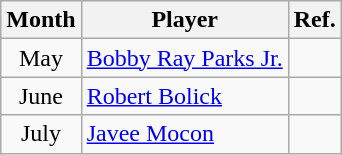<table class="wikitable" border="1">
<tr>
<th>Month</th>
<th>Player</th>
<th>Ref.</th>
</tr>
<tr>
<td align=center>May</td>
<td><a href='#'>Bobby Ray Parks Jr.</a> </td>
<td align=center></td>
</tr>
<tr>
<td align=center>June</td>
<td><a href='#'>Robert Bolick</a> </td>
<td align=center></td>
</tr>
<tr>
<td align=center>July</td>
<td><a href='#'>Javee Mocon</a> </td>
<td align=center></td>
</tr>
</table>
